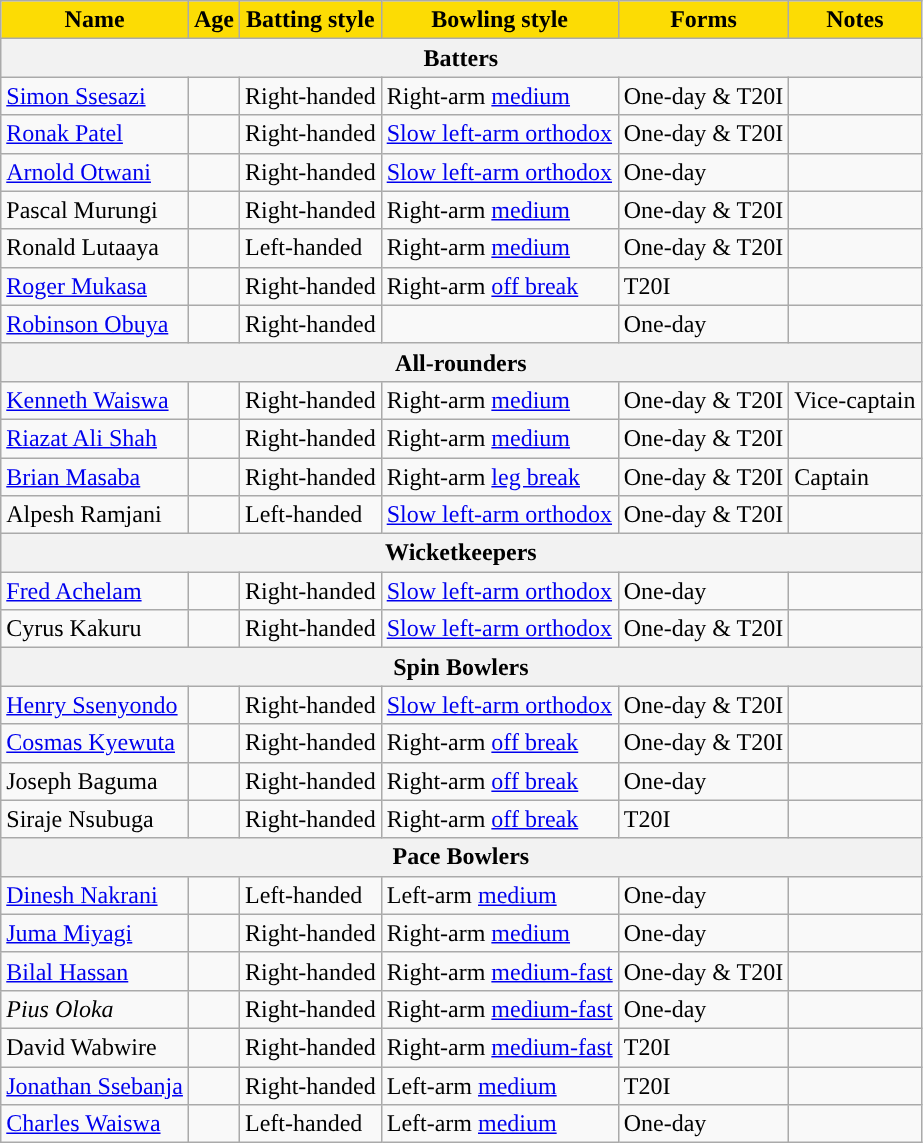<table class="wikitable">
<tr>
<th style="text-align:center; background:#FCDC04; color:black;">Name</th>
<th style="text-align:center; background:#FCDC04; color:black;">Age</th>
<th style="text-align:center; background:#FCDC04; color:black;">Batting style</th>
<th style="text-align:center; background:#FCDC04; color:black;">Bowling style</th>
<th style="text-align:center; background:#FCDC04; color:black;">Forms</th>
<th style="text-align:center; background:#FCDC04; color:black;">Notes</th>
</tr>
<tr>
<th colspan="6">Batters</th>
</tr>
<tr>
<td><a href='#'>Simon Ssesazi</a></td>
<td></td>
<td>Right-handed</td>
<td>Right-arm <a href='#'>medium</a></td>
<td>One-day & T20I</td>
<td></td>
</tr>
<tr>
<td><a href='#'>Ronak Patel</a></td>
<td></td>
<td>Right-handed</td>
<td><a href='#'>Slow left-arm orthodox</a></td>
<td>One-day & T20I</td>
<td></td>
</tr>
<tr>
<td><a href='#'>Arnold Otwani</a></td>
<td></td>
<td>Right-handed</td>
<td><a href='#'>Slow left-arm orthodox</a></td>
<td>One-day</td>
<td></td>
</tr>
<tr>
<td>Pascal Murungi</td>
<td></td>
<td>Right-handed</td>
<td>Right-arm <a href='#'>medium</a></td>
<td>One-day & T20I</td>
<td></td>
</tr>
<tr>
<td>Ronald Lutaaya</td>
<td></td>
<td>Left-handed</td>
<td>Right-arm <a href='#'>medium</a></td>
<td>One-day & T20I</td>
<td></td>
</tr>
<tr>
<td><a href='#'>Roger Mukasa</a></td>
<td></td>
<td>Right-handed</td>
<td>Right-arm <a href='#'>off break</a></td>
<td>T20I</td>
<td></td>
</tr>
<tr>
<td><a href='#'>Robinson Obuya</a></td>
<td></td>
<td>Right-handed</td>
<td></td>
<td>One-day</td>
<td></td>
</tr>
<tr>
<th colspan="6">All-rounders</th>
</tr>
<tr>
<td><a href='#'>Kenneth Waiswa</a></td>
<td></td>
<td>Right-handed</td>
<td>Right-arm <a href='#'>medium</a></td>
<td>One-day & T20I</td>
<td>Vice-captain</td>
</tr>
<tr>
<td><a href='#'>Riazat Ali Shah</a></td>
<td></td>
<td>Right-handed</td>
<td>Right-arm <a href='#'>medium</a></td>
<td>One-day & T20I</td>
<td></td>
</tr>
<tr>
<td><a href='#'>Brian Masaba</a></td>
<td></td>
<td>Right-handed</td>
<td>Right-arm <a href='#'>leg break</a></td>
<td>One-day & T20I</td>
<td>Captain</td>
</tr>
<tr>
<td>Alpesh Ramjani</td>
<td></td>
<td>Left-handed</td>
<td><a href='#'>Slow left-arm orthodox</a></td>
<td>One-day & T20I</td>
<td></td>
</tr>
<tr>
<th colspan="6">Wicketkeepers</th>
</tr>
<tr>
<td><a href='#'>Fred Achelam</a></td>
<td></td>
<td>Right-handed</td>
<td><a href='#'>Slow left-arm orthodox</a></td>
<td>One-day</td>
<td></td>
</tr>
<tr>
<td>Cyrus Kakuru</td>
<td></td>
<td>Right-handed</td>
<td><a href='#'>Slow left-arm orthodox</a></td>
<td>One-day & T20I</td>
<td></td>
</tr>
<tr>
<th colspan="6">Spin Bowlers</th>
</tr>
<tr>
<td><a href='#'>Henry Ssenyondo</a></td>
<td></td>
<td>Right-handed</td>
<td><a href='#'>Slow left-arm orthodox</a></td>
<td>One-day & T20I</td>
<td></td>
</tr>
<tr>
<td><a href='#'>Cosmas Kyewuta</a></td>
<td></td>
<td>Right-handed</td>
<td>Right-arm <a href='#'>off break</a></td>
<td>One-day & T20I</td>
<td></td>
</tr>
<tr>
<td>Joseph Baguma</td>
<td></td>
<td>Right-handed</td>
<td>Right-arm <a href='#'>off break</a></td>
<td>One-day</td>
<td></td>
</tr>
<tr>
<td>Siraje Nsubuga</td>
<td></td>
<td>Right-handed</td>
<td>Right-arm <a href='#'>off break</a></td>
<td>T20I</td>
<td></td>
</tr>
<tr>
<th colspan="6">Pace Bowlers</th>
</tr>
<tr>
<td><a href='#'>Dinesh Nakrani</a></td>
<td></td>
<td>Left-handed</td>
<td>Left-arm <a href='#'>medium</a></td>
<td>One-day</td>
<td></td>
</tr>
<tr>
<td><a href='#'>Juma Miyagi</a></td>
<td></td>
<td>Right-handed</td>
<td>Right-arm <a href='#'>medium</a></td>
<td>One-day</td>
<td></td>
</tr>
<tr>
<td><a href='#'>Bilal Hassan</a></td>
<td></td>
<td>Right-handed</td>
<td>Right-arm <a href='#'>medium-fast</a></td>
<td>One-day & T20I</td>
<td></td>
</tr>
<tr>
<td><em>Pius Oloka</em></td>
<td></td>
<td>Right-handed</td>
<td>Right-arm <a href='#'>medium-fast</a></td>
<td>One-day</td>
<td></td>
</tr>
<tr>
<td>David Wabwire</td>
<td></td>
<td>Right-handed</td>
<td>Right-arm <a href='#'>medium-fast</a></td>
<td>T20I</td>
<td></td>
</tr>
<tr>
<td><a href='#'>Jonathan Ssebanja</a></td>
<td></td>
<td>Right-handed</td>
<td>Left-arm <a href='#'>medium</a></td>
<td>T20I</td>
<td></td>
</tr>
<tr>
<td><a href='#'>Charles Waiswa</a></td>
<td></td>
<td>Left-handed</td>
<td>Left-arm <a href='#'>medium</a></td>
<td>One-day</td>
<td></td>
</tr>
</table>
